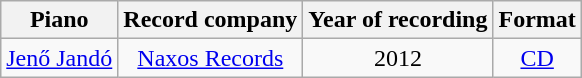<table class="wikitable">
<tr>
<th align="center">Piano</th>
<th align="center">Record company</th>
<th align="center">Year of recording</th>
<th align="center">Format</th>
</tr>
<tr>
<td align="center"><a href='#'>Jenő Jandó</a></td>
<td align="center"><a href='#'>Naxos Records</a></td>
<td align="center">2012</td>
<td align="center"><a href='#'>CD</a></td>
</tr>
</table>
